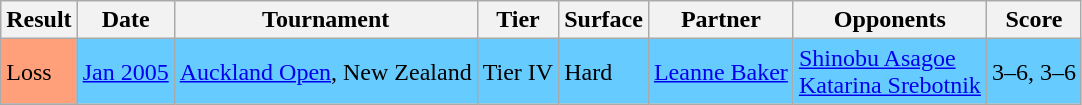<table class="wikitable">
<tr>
<th>Result</th>
<th>Date</th>
<th>Tournament</th>
<th>Tier</th>
<th>Surface</th>
<th>Partner</th>
<th>Opponents</th>
<th>Score</th>
</tr>
<tr bgcolor="66CCFF">
<td bgcolor="FFA07A">Loss</td>
<td><a href='#'>Jan 2005</a></td>
<td><a href='#'>Auckland Open</a>, New Zealand</td>
<td>Tier IV</td>
<td>Hard</td>
<td> <a href='#'>Leanne Baker</a></td>
<td> <a href='#'>Shinobu Asagoe</a> <br>  <a href='#'>Katarina Srebotnik</a></td>
<td>3–6, 3–6</td>
</tr>
</table>
